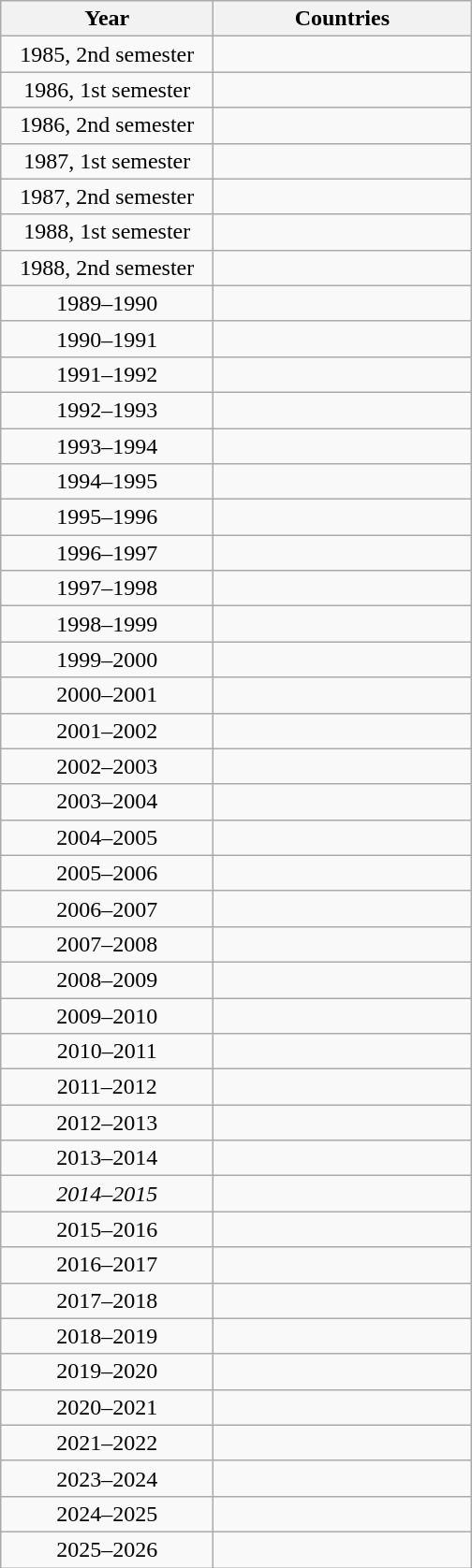<table class="sortable wikitable">
<tr>
<th style="width:9em;">Year</th>
<th style="width:11em;">Countries</th>
</tr>
<tr>
<td align="center">1985, 2nd semester</td>
<td></td>
</tr>
<tr>
<td align="center">1986, 1st semester</td>
<td></td>
</tr>
<tr>
<td align="center">1986, 2nd semester</td>
<td></td>
</tr>
<tr>
<td align="center">1987, 1st semester</td>
<td></td>
</tr>
<tr>
<td align="center">1987, 2nd semester</td>
<td></td>
</tr>
<tr>
<td align="center">1988, 1st semester</td>
<td></td>
</tr>
<tr>
<td align="center">1988, 2nd semester</td>
<td></td>
</tr>
<tr>
<td align="center">1989–1990</td>
<td></td>
</tr>
<tr>
<td align="center">1990–1991</td>
<td></td>
</tr>
<tr>
<td align="center">1991–1992</td>
<td></td>
</tr>
<tr>
<td align="center">1992–1993</td>
<td></td>
</tr>
<tr>
<td align="center">1993–1994</td>
<td></td>
</tr>
<tr>
<td align="center">1994–1995</td>
<td></td>
</tr>
<tr>
<td align="center">1995–1996</td>
<td></td>
</tr>
<tr>
<td align="center">1996–1997</td>
<td></td>
</tr>
<tr>
<td align="center">1997–1998</td>
<td></td>
</tr>
<tr>
<td align="center">1998–1999</td>
<td></td>
</tr>
<tr>
<td align="center">1999–2000</td>
<td></td>
</tr>
<tr>
<td align="center">2000–2001</td>
<td></td>
</tr>
<tr>
<td align="center">2001–2002</td>
<td></td>
</tr>
<tr>
<td align="center">2002–2003</td>
<td></td>
</tr>
<tr>
<td align="center">2003–2004</td>
<td></td>
</tr>
<tr>
<td align="center">2004–2005</td>
<td></td>
</tr>
<tr>
<td align="center">2005–2006</td>
<td></td>
</tr>
<tr>
<td align="center">2006–2007</td>
<td></td>
</tr>
<tr>
<td align="center">2007–2008</td>
<td></td>
</tr>
<tr>
<td align="center">2008–2009</td>
<td></td>
</tr>
<tr>
<td align="center">2009–2010</td>
<td></td>
</tr>
<tr>
<td align="center">2010–2011</td>
<td></td>
</tr>
<tr>
<td align="center">2011–2012</td>
<td></td>
</tr>
<tr>
<td align="center">2012–2013</td>
<td></td>
</tr>
<tr>
<td align="center">2013–2014</td>
<td></td>
</tr>
<tr>
<td align="center"><em>2014</em>–<em>2015</em></td>
<td></td>
</tr>
<tr>
<td align="center">2015–2016</td>
<td></td>
</tr>
<tr>
<td align="center">2016–2017</td>
<td></td>
</tr>
<tr>
<td align="center">2017–2018</td>
<td></td>
</tr>
<tr>
<td align="center">2018–2019</td>
<td></td>
</tr>
<tr>
<td align="center">2019–2020</td>
<td></td>
</tr>
<tr>
<td align="center">2020–2021</td>
<td></td>
</tr>
<tr>
<td align="center">2021–2022</td>
<td></td>
</tr>
<tr>
<td align="center">2023–2024</td>
<td></td>
</tr>
<tr>
<td align="center">2024–2025</td>
<td><br></td>
</tr>
<tr>
<td align="center">2025–2026</td>
<td></td>
</tr>
</table>
